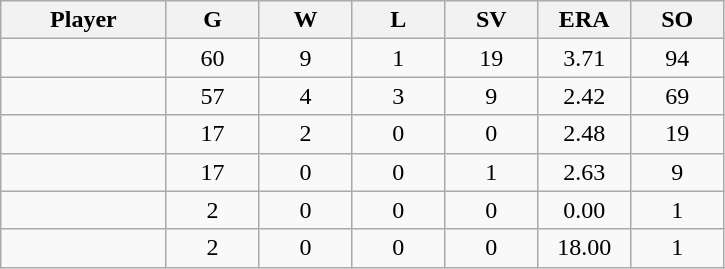<table class="wikitable sortable">
<tr>
<th bgcolor="#DDDDFF" width="16%">Player</th>
<th bgcolor="#DDDDFF" width="9%">G</th>
<th bgcolor="#DDDDFF" width="9%">W</th>
<th bgcolor="#DDDDFF" width="9%">L</th>
<th bgcolor="#DDDDFF" width="9%">SV</th>
<th bgcolor="#DDDDFF" width="9%">ERA</th>
<th bgcolor="#DDDDFF" width="9%">SO</th>
</tr>
<tr align="center">
<td></td>
<td>60</td>
<td>9</td>
<td>1</td>
<td>19</td>
<td>3.71</td>
<td>94</td>
</tr>
<tr align="center">
<td></td>
<td>57</td>
<td>4</td>
<td>3</td>
<td>9</td>
<td>2.42</td>
<td>69</td>
</tr>
<tr align="center">
<td></td>
<td>17</td>
<td>2</td>
<td>0</td>
<td>0</td>
<td>2.48</td>
<td>19</td>
</tr>
<tr align="center">
<td></td>
<td>17</td>
<td>0</td>
<td>0</td>
<td>1</td>
<td>2.63</td>
<td>9</td>
</tr>
<tr align="center">
<td></td>
<td>2</td>
<td>0</td>
<td>0</td>
<td>0</td>
<td>0.00</td>
<td>1</td>
</tr>
<tr align="center">
<td></td>
<td>2</td>
<td>0</td>
<td>0</td>
<td>0</td>
<td>18.00</td>
<td>1</td>
</tr>
</table>
